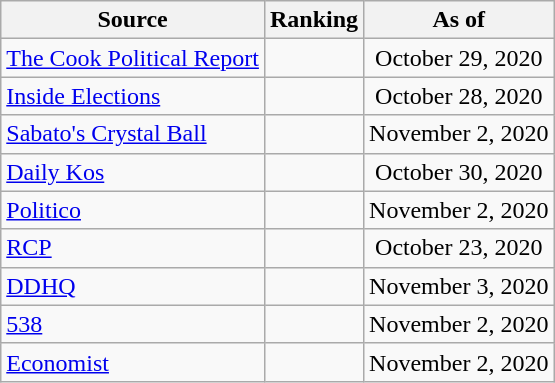<table class="wikitable" style="text-align:center">
<tr>
<th>Source</th>
<th>Ranking</th>
<th>As of</th>
</tr>
<tr>
<td align=left><a href='#'>The Cook Political Report</a></td>
<td></td>
<td>October 29, 2020</td>
</tr>
<tr>
<td align=left><a href='#'>Inside Elections</a></td>
<td></td>
<td>October 28, 2020</td>
</tr>
<tr>
<td align=left><a href='#'>Sabato's Crystal Ball</a></td>
<td></td>
<td>November 2, 2020</td>
</tr>
<tr>
<td align="left"><a href='#'>Daily Kos</a></td>
<td></td>
<td>October 30, 2020</td>
</tr>
<tr>
<td align="left"><a href='#'>Politico</a></td>
<td></td>
<td>November 2, 2020</td>
</tr>
<tr>
<td align="left"><a href='#'>RCP</a></td>
<td></td>
<td>October 23, 2020</td>
</tr>
<tr>
<td align="left"><a href='#'>DDHQ</a></td>
<td></td>
<td>November 3, 2020</td>
</tr>
<tr>
<td align="left"><a href='#'>538</a></td>
<td></td>
<td>November 2, 2020</td>
</tr>
<tr>
<td align="left"><a href='#'>Economist</a></td>
<td></td>
<td>November 2, 2020</td>
</tr>
</table>
